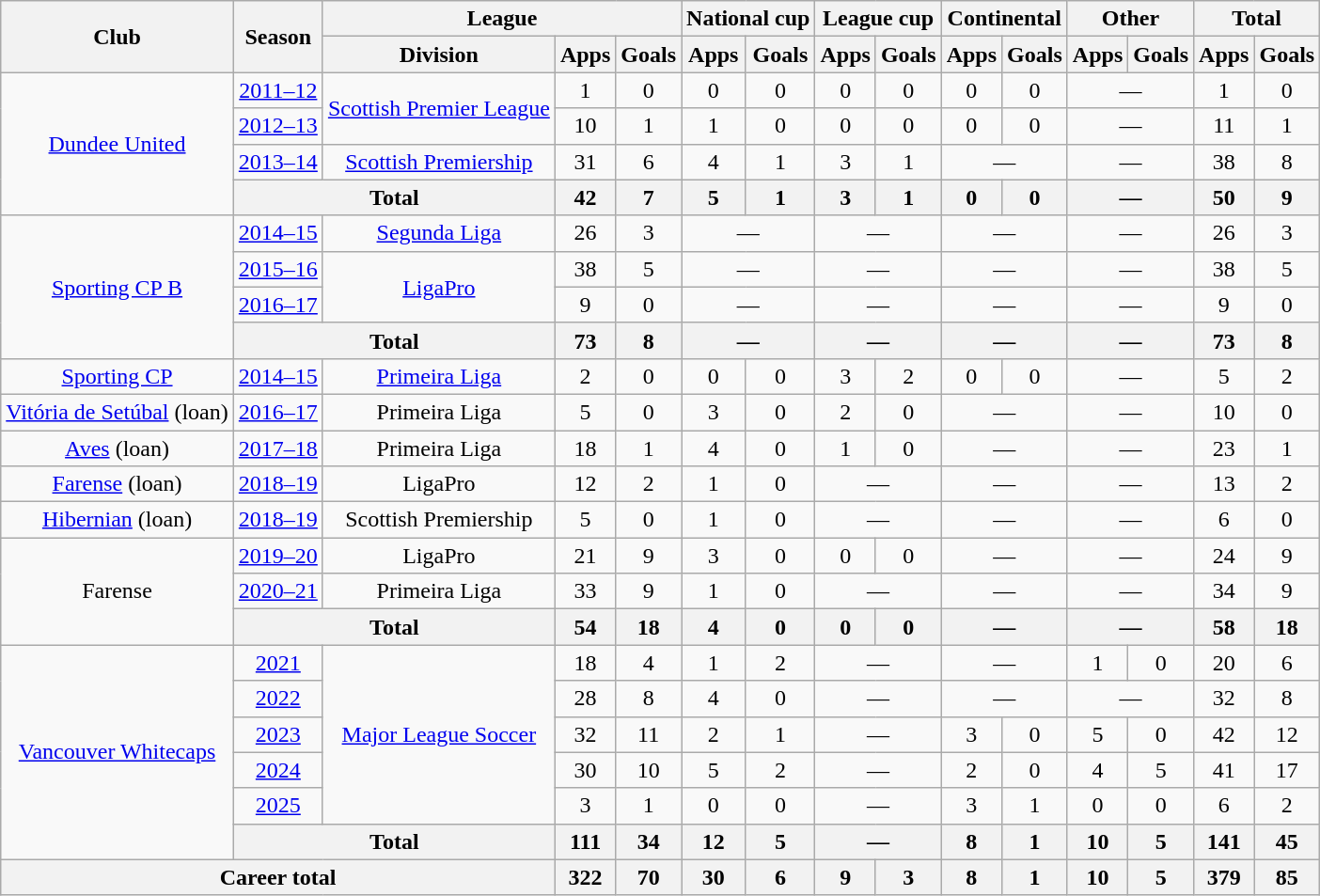<table class="wikitable" style="text-align:center">
<tr>
<th rowspan="2">Club</th>
<th rowspan="2">Season</th>
<th colspan="3">League</th>
<th colspan="2">National cup</th>
<th colspan="2">League cup</th>
<th colspan="2">Continental</th>
<th colspan="2">Other</th>
<th colspan="2">Total</th>
</tr>
<tr>
<th>Division</th>
<th>Apps</th>
<th>Goals</th>
<th>Apps</th>
<th>Goals</th>
<th>Apps</th>
<th>Goals</th>
<th>Apps</th>
<th>Goals</th>
<th>Apps</th>
<th>Goals</th>
<th>Apps</th>
<th>Goals</th>
</tr>
<tr>
<td rowspan="4"><a href='#'>Dundee United</a></td>
<td><a href='#'>2011–12</a></td>
<td rowspan="2"><a href='#'>Scottish Premier League</a></td>
<td>1</td>
<td>0</td>
<td>0</td>
<td>0</td>
<td>0</td>
<td>0</td>
<td>0</td>
<td>0</td>
<td colspan="2">—</td>
<td>1</td>
<td>0</td>
</tr>
<tr>
<td><a href='#'>2012–13</a></td>
<td>10</td>
<td>1</td>
<td>1</td>
<td>0</td>
<td>0</td>
<td>0</td>
<td>0</td>
<td>0</td>
<td colspan="2">—</td>
<td>11</td>
<td>1</td>
</tr>
<tr>
<td><a href='#'>2013–14</a></td>
<td><a href='#'>Scottish Premiership</a></td>
<td>31</td>
<td>6</td>
<td>4</td>
<td>1</td>
<td>3</td>
<td>1</td>
<td colspan="2">—</td>
<td colspan="2">—</td>
<td>38</td>
<td>8</td>
</tr>
<tr>
<th colspan="2">Total</th>
<th>42</th>
<th>7</th>
<th>5</th>
<th>1</th>
<th>3</th>
<th>1</th>
<th>0</th>
<th>0</th>
<th colspan="2">—</th>
<th>50</th>
<th>9</th>
</tr>
<tr>
<td rowspan="4"><a href='#'>Sporting CP B</a></td>
<td><a href='#'>2014–15</a></td>
<td><a href='#'>Segunda Liga</a></td>
<td>26</td>
<td>3</td>
<td colspan="2">—</td>
<td colspan="2">—</td>
<td colspan="2">—</td>
<td colspan="2">—</td>
<td>26</td>
<td>3</td>
</tr>
<tr>
<td><a href='#'>2015–16</a></td>
<td rowspan="2"><a href='#'>LigaPro</a></td>
<td>38</td>
<td>5</td>
<td colspan="2">—</td>
<td colspan="2">—</td>
<td colspan="2">—</td>
<td colspan="2">—</td>
<td>38</td>
<td>5</td>
</tr>
<tr>
<td><a href='#'>2016–17</a></td>
<td>9</td>
<td>0</td>
<td colspan="2">—</td>
<td colspan="2">—</td>
<td colspan="2">—</td>
<td colspan="2">—</td>
<td>9</td>
<td>0</td>
</tr>
<tr>
<th colspan="2">Total</th>
<th>73</th>
<th>8</th>
<th colspan="2">—</th>
<th colspan="2">—</th>
<th colspan="2">—</th>
<th colspan="2">—</th>
<th>73</th>
<th>8</th>
</tr>
<tr>
<td><a href='#'>Sporting CP</a></td>
<td><a href='#'>2014–15</a></td>
<td><a href='#'>Primeira Liga</a></td>
<td>2</td>
<td>0</td>
<td>0</td>
<td>0</td>
<td>3</td>
<td>2</td>
<td>0</td>
<td>0</td>
<td colspan="2">—</td>
<td>5</td>
<td>2</td>
</tr>
<tr>
<td><a href='#'>Vitória de Setúbal</a> (loan)</td>
<td><a href='#'>2016–17</a></td>
<td>Primeira Liga</td>
<td>5</td>
<td>0</td>
<td>3</td>
<td>0</td>
<td>2</td>
<td>0</td>
<td colspan="2">—</td>
<td colspan="2">—</td>
<td>10</td>
<td>0</td>
</tr>
<tr>
<td><a href='#'>Aves</a> (loan)</td>
<td><a href='#'>2017–18</a></td>
<td>Primeira Liga</td>
<td>18</td>
<td>1</td>
<td>4</td>
<td>0</td>
<td>1</td>
<td>0</td>
<td colspan="2">—</td>
<td colspan="2">—</td>
<td>23</td>
<td>1</td>
</tr>
<tr>
<td><a href='#'>Farense</a> (loan)</td>
<td><a href='#'>2018–19</a></td>
<td>LigaPro</td>
<td>12</td>
<td>2</td>
<td>1</td>
<td>0</td>
<td colspan="2">—</td>
<td colspan="2">—</td>
<td colspan="2">—</td>
<td>13</td>
<td>2</td>
</tr>
<tr>
<td><a href='#'>Hibernian</a> (loan)</td>
<td><a href='#'>2018–19</a></td>
<td>Scottish Premiership</td>
<td>5</td>
<td>0</td>
<td>1</td>
<td>0</td>
<td colspan="2">—</td>
<td colspan="2">—</td>
<td colspan="2">—</td>
<td>6</td>
<td>0</td>
</tr>
<tr>
<td rowspan="3">Farense</td>
<td><a href='#'>2019–20</a></td>
<td>LigaPro</td>
<td>21</td>
<td>9</td>
<td>3</td>
<td>0</td>
<td>0</td>
<td>0</td>
<td colspan="2">—</td>
<td colspan="2">—</td>
<td>24</td>
<td>9</td>
</tr>
<tr>
<td><a href='#'>2020–21</a></td>
<td>Primeira Liga</td>
<td>33</td>
<td>9</td>
<td>1</td>
<td>0</td>
<td colspan="2">—</td>
<td colspan="2">—</td>
<td colspan="2">—</td>
<td>34</td>
<td>9</td>
</tr>
<tr>
<th colspan="2">Total</th>
<th>54</th>
<th>18</th>
<th>4</th>
<th>0</th>
<th>0</th>
<th>0</th>
<th colspan="2">—</th>
<th colspan="2">—</th>
<th>58</th>
<th>18</th>
</tr>
<tr>
<td rowspan="6"><a href='#'>Vancouver Whitecaps</a></td>
<td><a href='#'>2021</a></td>
<td rowspan="5"><a href='#'>Major League Soccer</a></td>
<td>18</td>
<td>4</td>
<td>1</td>
<td>2</td>
<td colspan="2">—</td>
<td colspan="2">—</td>
<td>1</td>
<td>0</td>
<td>20</td>
<td>6</td>
</tr>
<tr>
<td><a href='#'>2022</a></td>
<td>28</td>
<td>8</td>
<td>4</td>
<td>0</td>
<td colspan="2">—</td>
<td colspan="2">—</td>
<td colspan="2">—</td>
<td>32</td>
<td>8</td>
</tr>
<tr>
<td><a href='#'>2023</a></td>
<td>32</td>
<td>11</td>
<td>2</td>
<td>1</td>
<td colspan="2">—</td>
<td>3</td>
<td>0</td>
<td>5</td>
<td>0</td>
<td>42</td>
<td>12</td>
</tr>
<tr>
<td><a href='#'>2024</a></td>
<td>30</td>
<td>10</td>
<td>5</td>
<td>2</td>
<td colspan="2">—</td>
<td>2</td>
<td>0</td>
<td>4</td>
<td>5</td>
<td>41</td>
<td>17</td>
</tr>
<tr>
<td><a href='#'>2025</a></td>
<td>3</td>
<td>1</td>
<td>0</td>
<td>0</td>
<td colspan="2">—</td>
<td>3</td>
<td>1</td>
<td>0</td>
<td>0</td>
<td>6</td>
<td>2</td>
</tr>
<tr>
<th colspan="2">Total</th>
<th>111</th>
<th>34</th>
<th>12</th>
<th>5</th>
<th colspan="2">—</th>
<th>8</th>
<th>1</th>
<th>10</th>
<th>5</th>
<th>141</th>
<th>45</th>
</tr>
<tr>
<th colspan="3">Career total</th>
<th>322</th>
<th>70</th>
<th>30</th>
<th>6</th>
<th>9</th>
<th>3</th>
<th>8</th>
<th>1</th>
<th>10</th>
<th>5</th>
<th>379</th>
<th>85</th>
</tr>
</table>
